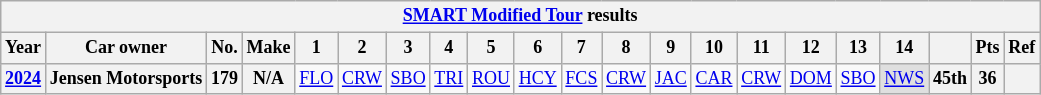<table class="wikitable" style="text-align:center; font-size:75%">
<tr>
<th colspan=38><a href='#'>SMART Modified Tour</a> results</th>
</tr>
<tr>
<th>Year</th>
<th>Car owner</th>
<th>No.</th>
<th>Make</th>
<th>1</th>
<th>2</th>
<th>3</th>
<th>4</th>
<th>5</th>
<th>6</th>
<th>7</th>
<th>8</th>
<th>9</th>
<th>10</th>
<th>11</th>
<th>12</th>
<th>13</th>
<th>14</th>
<th></th>
<th>Pts</th>
<th>Ref</th>
</tr>
<tr>
<th><a href='#'>2024</a></th>
<th>Jensen Motorsports</th>
<th>179</th>
<th>N/A</th>
<td><a href='#'>FLO</a></td>
<td><a href='#'>CRW</a></td>
<td><a href='#'>SBO</a></td>
<td><a href='#'>TRI</a></td>
<td><a href='#'>ROU</a></td>
<td><a href='#'>HCY</a></td>
<td><a href='#'>FCS</a></td>
<td><a href='#'>CRW</a></td>
<td><a href='#'>JAC</a></td>
<td><a href='#'>CAR</a></td>
<td><a href='#'>CRW</a></td>
<td><a href='#'>DOM</a></td>
<td><a href='#'>SBO</a></td>
<td style="background:#DFDFDF;"><a href='#'>NWS</a><br></td>
<th>45th</th>
<th>36</th>
<th></th>
</tr>
</table>
